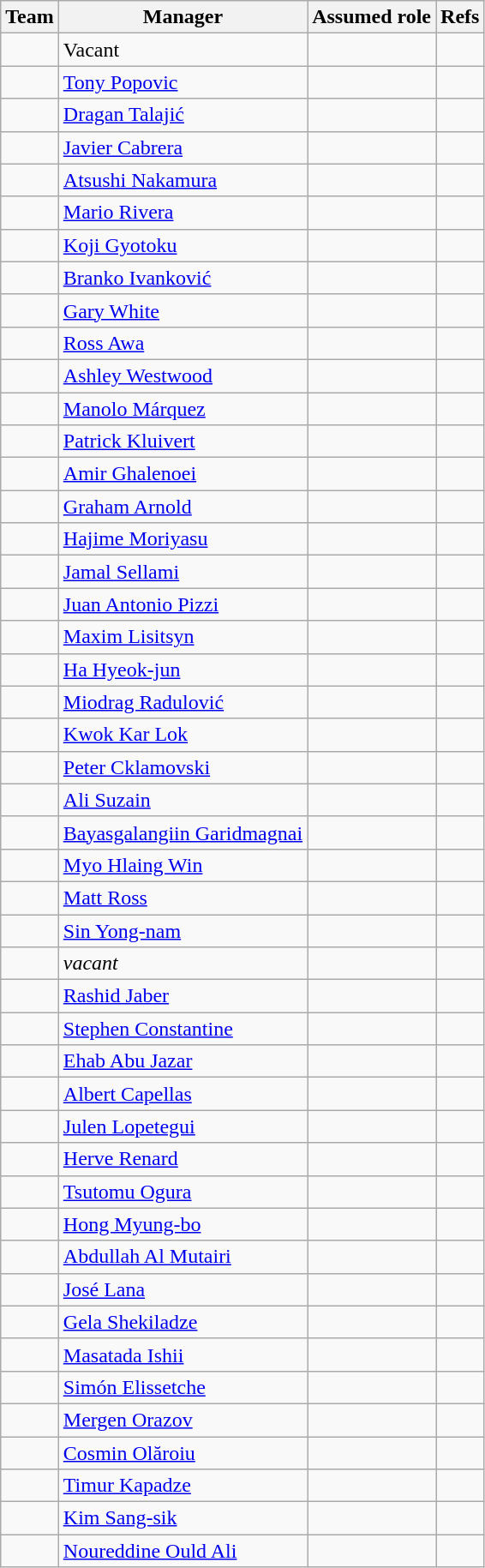<table class="wikitable sortable">
<tr>
<th>Team</th>
<th>Manager</th>
<th>Assumed role</th>
<th class=unsortable>Refs</th>
</tr>
<tr>
<td></td>
<td data-sort-value="">Vacant</td>
<td></td>
<td align=center></td>
</tr>
<tr>
<td></td>
<td data-sort-value="Popovic"> <a href='#'>Tony Popovic</a></td>
<td></td>
<td align=center></td>
</tr>
<tr>
<td></td>
<td data-sort-value="Talajic"> <a href='#'>Dragan Talajić</a></td>
<td></td>
<td align=center></td>
</tr>
<tr>
<td></td>
<td data-sort-value="Cabrera"> <a href='#'>Javier Cabrera</a></td>
<td></td>
<td align=center></td>
</tr>
<tr>
<td></td>
<td data-sort-value="Nakamura"> <a href='#'>Atsushi Nakamura</a></td>
<td></td>
<td align=center></td>
</tr>
<tr>
<td></td>
<td data-sort-value="Rivera"> <a href='#'>Mario Rivera</a></td>
<td></td>
<td align=center></td>
</tr>
<tr>
<td></td>
<td data-sort-value="Gyotoku"> <a href='#'>Koji Gyotoku</a></td>
<td></td>
<td align=center></td>
</tr>
<tr>
<td></td>
<td data-sort-value="Ivanković"> <a href='#'>Branko Ivanković</a></td>
<td></td>
<td align=center></td>
</tr>
<tr>
<td></td>
<td data-sort-value="White"> <a href='#'>Gary White</a></td>
<td></td>
<td align=center></td>
</tr>
<tr>
<td></td>
<td data-sort-value="Awa"> <a href='#'>Ross Awa</a></td>
<td></td>
<td align=center></td>
</tr>
<tr>
<td></td>
<td data-sort-value="Westwood"> <a href='#'>Ashley Westwood</a></td>
<td></td>
<td align=center></td>
</tr>
<tr>
<td></td>
<td data-sort-value="Márquez"> <a href='#'>Manolo Márquez</a></td>
<td></td>
<td align=center></td>
</tr>
<tr>
<td></td>
<td data-sort-value="Kluivert"> <a href='#'>Patrick Kluivert</a></td>
<td></td>
<td align=center></td>
</tr>
<tr>
<td></td>
<td data-sort-value="Ghalenoei"> <a href='#'>Amir Ghalenoei</a></td>
<td></td>
<td align=center></td>
</tr>
<tr>
<td></td>
<td data-sort-value="Arnold"> <a href='#'>Graham Arnold</a></td>
<td></td>
<td align=center></td>
</tr>
<tr>
<td></td>
<td data-sort-value="Moriyasu"> <a href='#'>Hajime Moriyasu</a></td>
<td></td>
<td align=center></td>
</tr>
<tr>
<td></td>
<td data-sort-value="Sellami"> <a href='#'>Jamal Sellami</a></td>
<td></td>
<td align=center></td>
</tr>
<tr>
<td></td>
<td data-sort-value="Pizzi"> <a href='#'>Juan Antonio Pizzi</a></td>
<td></td>
<td align=center></td>
</tr>
<tr>
<td></td>
<td data-sort-value="Lisitsyn"> <a href='#'>Maxim Lisitsyn</a></td>
<td></td>
<td align=center></td>
</tr>
<tr>
<td></td>
<td data-sort-value="Ha, Hyeok-jun"> <a href='#'>Ha Hyeok-jun</a></td>
<td></td>
<td align=center></td>
</tr>
<tr>
<td></td>
<td data-sort-value="Radulovic"> <a href='#'>Miodrag Radulović</a></td>
<td></td>
<td align=center></td>
</tr>
<tr>
<td></td>
<td data-sort-value="Kwok"> <a href='#'>Kwok Kar Lok</a></td>
<td></td>
<td align=center></td>
</tr>
<tr>
<td></td>
<td data-sort-value="Cklamovski"> <a href='#'>Peter Cklamovski</a></td>
<td></td>
<td align=center></td>
</tr>
<tr>
<td></td>
<td data-sort-value="Suzain"> <a href='#'>Ali Suzain</a></td>
<td></td>
<td align=center></td>
</tr>
<tr>
<td></td>
<td data-sort-value="Garidmagnai"> <a href='#'>Bayasgalangiin Garidmagnai</a></td>
<td></td>
<td align=center></td>
</tr>
<tr>
<td></td>
<td data-sort-value="Myo, Hlaing Win"> <a href='#'>Myo Hlaing Win</a></td>
<td></td>
<td align=center></td>
</tr>
<tr>
<td></td>
<td data-sort-value="Ross"> <a href='#'>Matt Ross</a></td>
<td></td>
<td align=center></td>
</tr>
<tr>
<td></td>
<td data-sort-value="Sin"> <a href='#'>Sin Yong-nam</a></td>
<td></td>
<td align=center></td>
</tr>
<tr>
<td></td>
<td data-sort-value=""><em>vacant</em></td>
<td></td>
<td align=center></td>
</tr>
<tr>
<td></td>
<td data-sort-value="Jaber"> <a href='#'>Rashid Jaber</a></td>
<td></td>
<td align=center></td>
</tr>
<tr>
<td></td>
<td data-sort-value="Constantine"> <a href='#'>Stephen Constantine</a></td>
<td></td>
<td align=center></td>
</tr>
<tr>
<td></td>
<td data-sort-value="Abu Jazar"> <a href='#'>Ehab Abu Jazar</a></td>
<td></td>
<td align=center></td>
</tr>
<tr>
<td></td>
<td data-sort-value="Capellas"> <a href='#'>Albert Capellas</a></td>
<td></td>
<td align=center></td>
</tr>
<tr>
<td></td>
<td data-sort-value="Lopetegui"> <a href='#'>Julen Lopetegui</a></td>
<td></td>
<td align=center></td>
</tr>
<tr>
<td></td>
<td data-sort-value="Renard"> <a href='#'>Herve Renard</a></td>
<td></td>
<td align=center></td>
</tr>
<tr>
<td></td>
<td data-sort-value="Nishigaya"> <a href='#'>Tsutomu Ogura</a></td>
<td></td>
<td align=center></td>
</tr>
<tr>
<td></td>
<td data-sort-value=Myung-bo> <a href='#'>Hong Myung-bo</a></td>
<td></td>
<td align=center></td>
</tr>
<tr>
<td></td>
<td data-sort-value="Mutairi"> <a href='#'>Abdullah Al Mutairi</a></td>
<td></td>
<td align=center></td>
</tr>
<tr>
<td></td>
<td data-sort-value="Lana"> <a href='#'>José Lana</a></td>
<td></td>
<td align=center></td>
</tr>
<tr>
<td></td>
<td data-sort-value="Shekiladze"> <a href='#'>Gela Shekiladze</a></td>
<td></td>
<td align=center></td>
</tr>
<tr>
<td></td>
<td data-sort-value="Ishii"> <a href='#'>Masatada Ishii</a></td>
<td></td>
<td align=center></td>
</tr>
<tr>
<td></td>
<td data-sort-value="Elissetche"> <a href='#'>Simón Elissetche</a></td>
<td></td>
<td align=center></td>
</tr>
<tr>
<td></td>
<td data-sort-value="Orazov"> <a href='#'>Mergen Orazov</a></td>
<td></td>
<td align=center></td>
</tr>
<tr>
<td></td>
<td data-sort-value="Olaroiu, Cosmin"> <a href='#'>Cosmin Olăroiu</a></td>
<td></td>
<td align=center></td>
</tr>
<tr>
<td></td>
<td data-sort-value="Kapadze"> <a href='#'>Timur Kapadze</a></td>
<td></td>
<td align=center></td>
</tr>
<tr>
<td></td>
<td data-sort-value="Sang-sik"> <a href='#'>Kim Sang-sik</a></td>
<td></td>
<td align=center></td>
</tr>
<tr>
<td></td>
<td data-sort-value="Ould Ali"> <a href='#'>Noureddine Ould Ali</a></td>
<td></td>
<td align=center></td>
</tr>
</table>
